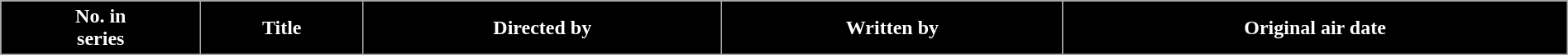<table class="wikitable plainrowheaders" width="100%">
<tr style="color:white">
<th style="background-color: black;">No. in<br>series</th>
<th style="background-color: black;">Title</th>
<th style="background-color: black;">Directed by</th>
<th style="background-color: black;">Written by</th>
<th style="background-color: black;">Original air date<br>




</th>
</tr>
</table>
